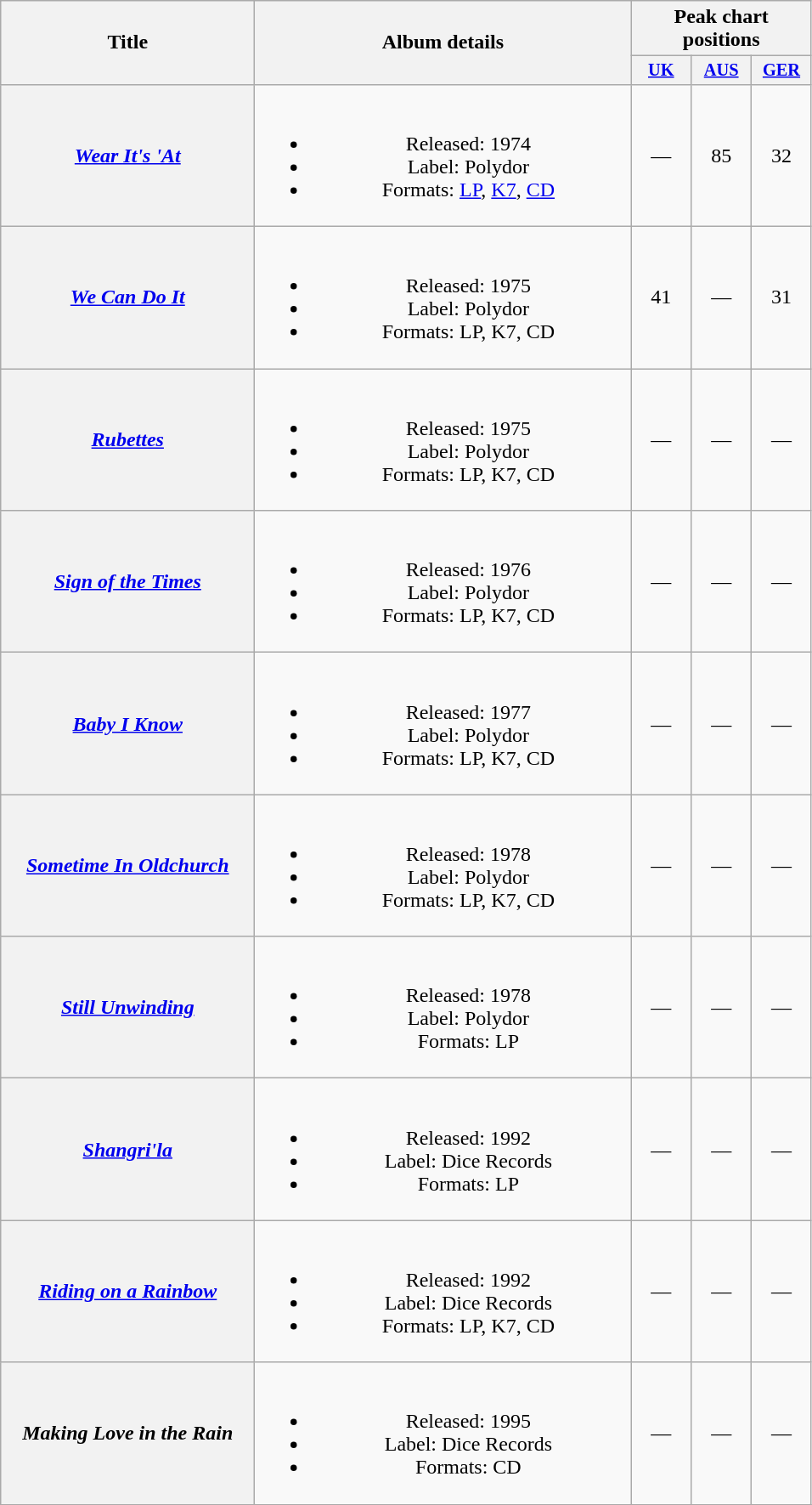<table class="wikitable plainrowheaders" style="text-align:center;">
<tr>
<th scope="col" rowspan="2" style="width:12em;">Title</th>
<th scope="col" rowspan="2" style="width:18em;">Album details</th>
<th scope="col" colspan="3">Peak chart positions</th>
</tr>
<tr>
<th style="width:3em;font-size:85%"><a href='#'>UK</a><br></th>
<th style="width:3em;font-size:85%"><a href='#'>AUS</a><br></th>
<th style="width:3em;font-size:85%"><a href='#'>GER</a><br></th>
</tr>
<tr>
<th scope="row"><em><a href='#'>Wear It's 'At</a></em></th>
<td><br><ul><li>Released: 1974</li><li>Label: Polydor</li><li>Formats: <a href='#'>LP</a>, <a href='#'>K7</a>, <a href='#'>CD</a></li></ul></td>
<td>—</td>
<td>85</td>
<td>32</td>
</tr>
<tr>
<th scope="row"><em><a href='#'>We Can Do It</a></em></th>
<td><br><ul><li>Released: 1975</li><li>Label: Polydor</li><li>Formats: LP, K7, CD</li></ul></td>
<td>41</td>
<td>—</td>
<td>31</td>
</tr>
<tr>
<th scope="row"><em><a href='#'>Rubettes</a></em></th>
<td><br><ul><li>Released: 1975</li><li>Label: Polydor</li><li>Formats: LP, K7, CD</li></ul></td>
<td>—</td>
<td>—</td>
<td>—</td>
</tr>
<tr>
<th scope="row"><em><a href='#'>Sign of the Times</a></em></th>
<td><br><ul><li>Released: 1976</li><li>Label: Polydor</li><li>Formats: LP, K7, CD</li></ul></td>
<td>—</td>
<td>—</td>
<td>—</td>
</tr>
<tr>
<th scope="row"><em><a href='#'>Baby I Know</a></em></th>
<td><br><ul><li>Released: 1977</li><li>Label: Polydor</li><li>Formats: LP, K7, CD</li></ul></td>
<td>—</td>
<td>—</td>
<td>—</td>
</tr>
<tr>
<th scope="row"><em><a href='#'>Sometime In Oldchurch</a></em></th>
<td><br><ul><li>Released: 1978</li><li>Label: Polydor</li><li>Formats: LP, K7, CD</li></ul></td>
<td>—</td>
<td>—</td>
<td>—</td>
</tr>
<tr>
<th scope="row"><em><a href='#'>Still Unwinding</a></em></th>
<td><br><ul><li>Released: 1978</li><li>Label: Polydor</li><li>Formats: LP</li></ul></td>
<td>—</td>
<td>—</td>
<td>—</td>
</tr>
<tr>
<th scope="row"><em><a href='#'>Shangri'la</a></em></th>
<td><br><ul><li>Released: 1992</li><li>Label: Dice Records</li><li>Formats: LP</li></ul></td>
<td>—</td>
<td>—</td>
<td>—</td>
</tr>
<tr>
<th scope="row"><em><a href='#'>Riding on a Rainbow</a></em></th>
<td><br><ul><li>Released: 1992</li><li>Label: Dice Records</li><li>Formats: LP, K7, CD</li></ul></td>
<td>—</td>
<td>—</td>
<td>—</td>
</tr>
<tr>
<th scope="row"><em>Making Love in the Rain</em></th>
<td><br><ul><li>Released: 1995</li><li>Label: Dice Records</li><li>Formats: CD</li></ul></td>
<td>—</td>
<td>—</td>
<td>—</td>
</tr>
<tr>
</tr>
</table>
